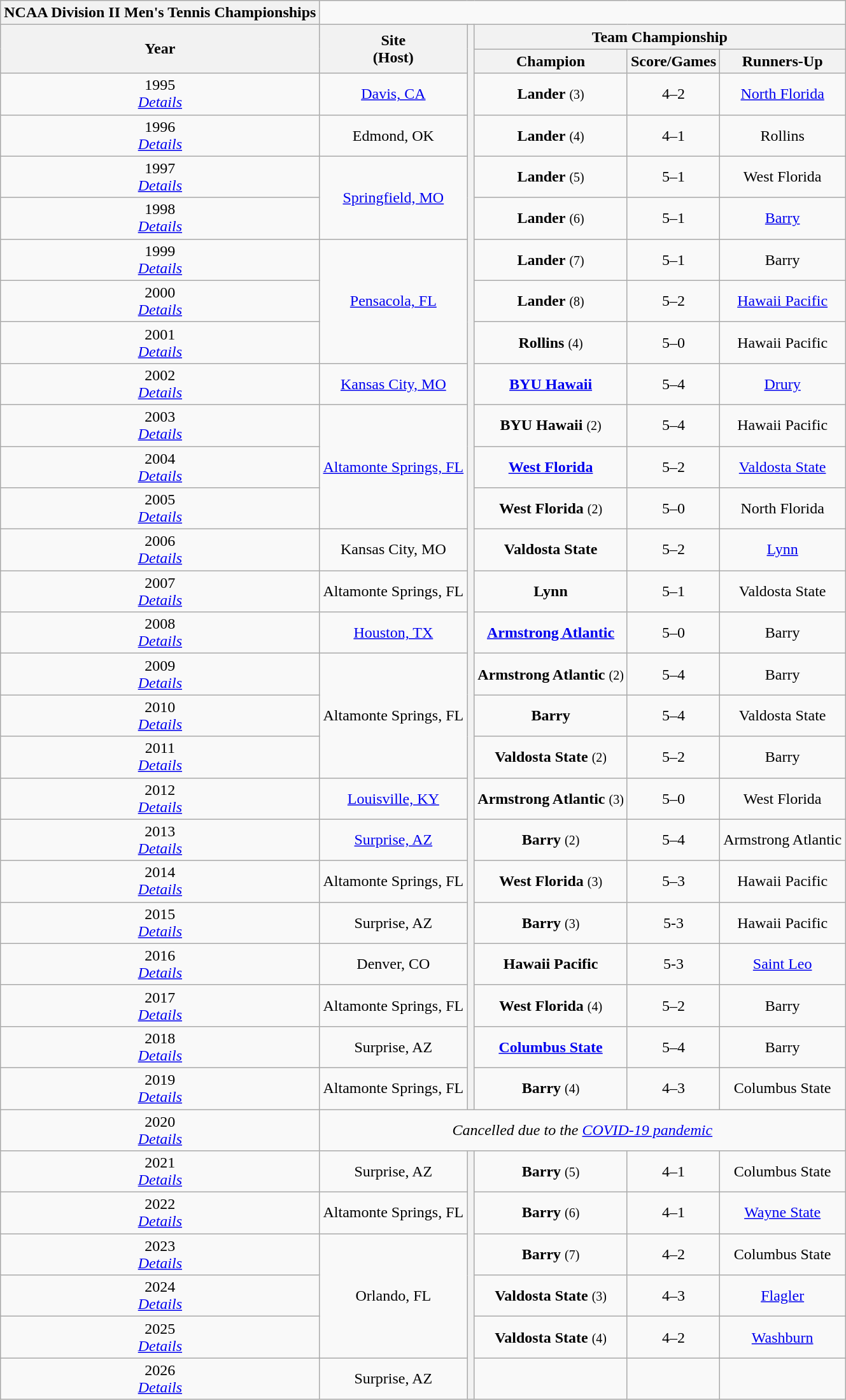<table class="wikitable" style="text-align:center">
<tr>
<th style=>NCAA Division II Men's Tennis Championships</th>
</tr>
<tr>
<th rowspan="2">Year</th>
<th rowspan="2">Site<br>(Host)</th>
<th rowspan="27"></th>
<th colspan=3>Team Championship</th>
</tr>
<tr>
<th>Champion</th>
<th>Score/Games</th>
<th>Runners-Up</th>
</tr>
<tr>
<td>1995<br><em><a href='#'>Details</a></em></td>
<td><a href='#'>Davis, CA</a></td>
<td><strong>Lander</strong> <small>(3)</small></td>
<td>4–2</td>
<td><a href='#'>North Florida</a></td>
</tr>
<tr>
<td>1996<br><em><a href='#'>Details</a></em></td>
<td>Edmond, OK</td>
<td><strong>Lander</strong> <small>(4)</small></td>
<td>4–1</td>
<td>Rollins</td>
</tr>
<tr>
<td>1997<br><em><a href='#'>Details</a></em></td>
<td rowspan="2"><a href='#'>Springfield, MO</a></td>
<td><strong>Lander</strong> <small>(5)</small></td>
<td>5–1</td>
<td>West Florida</td>
</tr>
<tr>
<td>1998<br><em><a href='#'>Details</a></em></td>
<td><strong>Lander</strong> <small>(6)</small></td>
<td>5–1</td>
<td><a href='#'>Barry</a></td>
</tr>
<tr>
<td>1999<br><em><a href='#'>Details</a></em></td>
<td rowspan="3"><a href='#'>Pensacola, FL</a></td>
<td><strong>Lander</strong> <small>(7)</small></td>
<td>5–1</td>
<td>Barry</td>
</tr>
<tr>
<td>2000<br><em><a href='#'>Details</a></em></td>
<td><strong>Lander</strong> <small>(8)</small></td>
<td>5–2</td>
<td><a href='#'>Hawaii Pacific</a></td>
</tr>
<tr>
<td>2001<br><em><a href='#'>Details</a></em></td>
<td><strong>Rollins</strong> <small>(4)</small></td>
<td>5–0</td>
<td>Hawaii Pacific</td>
</tr>
<tr>
<td>2002<br><em><a href='#'>Details</a></em></td>
<td><a href='#'>Kansas City, MO</a></td>
<td><strong><a href='#'>BYU Hawaii</a></strong></td>
<td>5–4</td>
<td><a href='#'>Drury</a></td>
</tr>
<tr>
<td>2003<br><em><a href='#'>Details</a></em></td>
<td rowspan="3"><a href='#'>Altamonte Springs, FL</a></td>
<td><strong>BYU Hawaii</strong> <small>(2)</small></td>
<td>5–4</td>
<td>Hawaii Pacific</td>
</tr>
<tr>
<td>2004<br><em><a href='#'>Details</a></em></td>
<td><strong><a href='#'>West Florida</a></strong></td>
<td>5–2</td>
<td><a href='#'>Valdosta State</a></td>
</tr>
<tr>
<td>2005<br><em><a href='#'>Details</a></em></td>
<td><strong>West Florida</strong> <small>(2)</small></td>
<td>5–0</td>
<td>North Florida</td>
</tr>
<tr>
<td>2006<br><em><a href='#'>Details</a></em></td>
<td>Kansas City, MO</td>
<td><strong>Valdosta State</strong></td>
<td>5–2</td>
<td><a href='#'>Lynn</a></td>
</tr>
<tr>
<td>2007<br><em><a href='#'>Details</a></em></td>
<td>Altamonte Springs, FL</td>
<td><strong>Lynn</strong></td>
<td>5–1</td>
<td>Valdosta State</td>
</tr>
<tr>
<td>2008<br><em><a href='#'>Details</a></em></td>
<td><a href='#'>Houston, TX</a></td>
<td><strong><a href='#'>Armstrong Atlantic</a></strong></td>
<td>5–0</td>
<td>Barry</td>
</tr>
<tr>
<td>2009<br><em><a href='#'>Details</a></em></td>
<td rowspan="3">Altamonte Springs, FL</td>
<td><strong>Armstrong Atlantic</strong> <small>(2)</small></td>
<td>5–4</td>
<td>Barry</td>
</tr>
<tr>
<td>2010<br><em><a href='#'>Details</a></em></td>
<td><strong>Barry</strong></td>
<td>5–4</td>
<td>Valdosta State</td>
</tr>
<tr>
<td>2011<br><em><a href='#'>Details</a></em></td>
<td><strong>Valdosta State</strong> <small>(2)</small></td>
<td>5–2</td>
<td>Barry</td>
</tr>
<tr>
<td>2012<br><em><a href='#'>Details</a></em></td>
<td><a href='#'>Louisville, KY</a></td>
<td><strong>Armstrong Atlantic</strong> <small>(3)</small></td>
<td>5–0</td>
<td>West Florida</td>
</tr>
<tr>
<td>2013<br><em><a href='#'>Details</a></em></td>
<td><a href='#'>Surprise, AZ</a></td>
<td><strong>Barry</strong> <small>(2)</small></td>
<td>5–4</td>
<td>Armstrong Atlantic</td>
</tr>
<tr>
<td>2014<br><em><a href='#'>Details</a></em></td>
<td>Altamonte Springs, FL</td>
<td><strong>West Florida</strong> <small>(3)</small></td>
<td>5–3</td>
<td>Hawaii Pacific</td>
</tr>
<tr>
<td>2015<br><em><a href='#'>Details</a></em></td>
<td>Surprise, AZ</td>
<td><strong>Barry</strong> <small>(3)</small></td>
<td>5-3</td>
<td>Hawaii Pacific</td>
</tr>
<tr>
<td>2016<br><em><a href='#'>Details</a></em></td>
<td>Denver, CO</td>
<td><strong>Hawaii Pacific</strong></td>
<td>5-3</td>
<td><a href='#'>Saint Leo</a></td>
</tr>
<tr>
<td>2017<br><em><a href='#'>Details</a></em></td>
<td>Altamonte Springs, FL</td>
<td><strong>West Florida</strong> <small>(4)</small></td>
<td>5–2</td>
<td>Barry</td>
</tr>
<tr>
<td>2018<br><em><a href='#'>Details</a></em></td>
<td>Surprise, AZ</td>
<td><strong><a href='#'>Columbus State</a></strong></td>
<td>5–4</td>
<td>Barry</td>
</tr>
<tr>
<td>2019<br><em><a href='#'>Details</a></em></td>
<td>Altamonte Springs, FL</td>
<td><strong>Barry</strong> <small>(4)</small></td>
<td>4–3</td>
<td>Columbus State</td>
</tr>
<tr>
<td>2020<br><em><a href='#'>Details</a></em></td>
<td colspan=5 align=center><em>Cancelled due to the <a href='#'>COVID-19 pandemic</a></em></td>
</tr>
<tr>
<td>2021<br><em><a href='#'>Details</a></em></td>
<td>Surprise, AZ</td>
<th rowspan="6"></th>
<td><strong>Barry</strong> <small>(5)</small></td>
<td>4–1</td>
<td>Columbus State</td>
</tr>
<tr>
<td>2022<br><em><a href='#'>Details</a></em></td>
<td>Altamonte Springs, FL</td>
<td><strong>Barry</strong> <small>(6)</small></td>
<td>4–1</td>
<td><a href='#'>Wayne State</a></td>
</tr>
<tr>
<td>2023<br><em><a href='#'>Details</a></em></td>
<td rowspan=3>Orlando, FL</td>
<td><strong>Barry</strong> <small>(7)</small></td>
<td>4–2</td>
<td>Columbus State</td>
</tr>
<tr>
<td>2024<br><em><a href='#'>Details</a></em></td>
<td><strong>Valdosta State</strong> <small>(3)</small></td>
<td>4–3</td>
<td><a href='#'>Flagler</a></td>
</tr>
<tr>
<td>2025<br><em><a href='#'>Details</a></em></td>
<td><strong>Valdosta State</strong> <small>(4)</small></td>
<td>4–2</td>
<td><a href='#'>Washburn</a></td>
</tr>
<tr>
<td>2026<br><em><a href='#'>Details</a></em></td>
<td>Surprise, AZ</td>
<td></td>
<td></td>
<td></td>
</tr>
</table>
